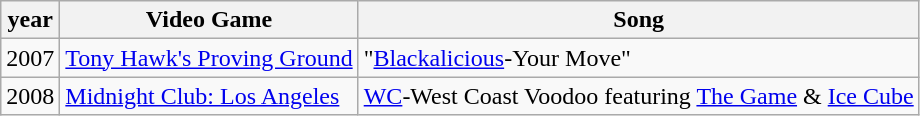<table class="wikitable">
<tr>
<th>year</th>
<th>Video Game</th>
<th>Song</th>
</tr>
<tr>
<td>2007</td>
<td><a href='#'>Tony Hawk's Proving Ground</a></td>
<td>"<a href='#'>Blackalicious</a>-Your Move"</td>
</tr>
<tr>
<td>2008</td>
<td><a href='#'>Midnight Club: Los Angeles</a></td>
<td><a href='#'>WC</a>-West Coast Voodoo featuring <a href='#'>The Game</a> & <a href='#'>Ice Cube</a></td>
</tr>
</table>
